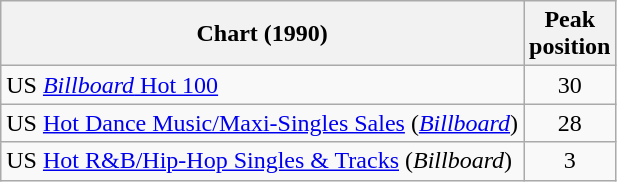<table Class = "wikitable sortable">
<tr>
<th>Chart (1990)</th>
<th>Peak<br>position</th>
</tr>
<tr>
<td>US <a href='#'><em>Billboard</em> Hot 100</a></td>
<td align=center>30</td>
</tr>
<tr>
<td>US <a href='#'>Hot Dance Music/Maxi-Singles Sales</a> (<em><a href='#'>Billboard</a></em>)</td>
<td align=center>28</td>
</tr>
<tr>
<td>US <a href='#'>Hot R&B/Hip-Hop Singles & Tracks</a> (<em>Billboard</em>)</td>
<td align=center>3</td>
</tr>
</table>
